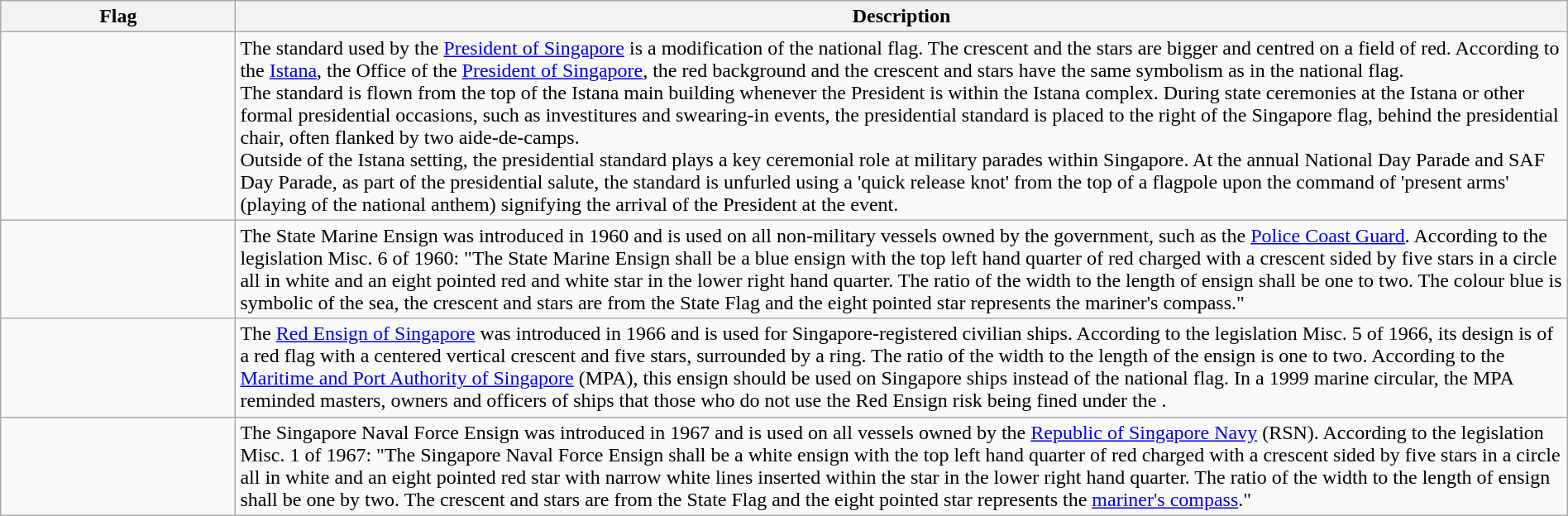<table class=wikitable width=100%>
<tr>
<th width=15%>Flag</th>
<th width=85%>Description</th>
</tr>
<tr valign=top>
<td align=center></td>
<td>The standard used by the <a href='#'>President of Singapore</a> is a modification of the national flag. The crescent and the stars are bigger and centred on a field of red. According to the <a href='#'>Istana</a>, the Office of the <a href='#'>President of Singapore</a>, the red background and the crescent and stars have the same symbolism as in the national flag.<br>The standard is flown from the top of the Istana main building whenever the President is within the Istana complex. During state ceremonies at the Istana or other formal presidential occasions, such as investitures and swearing-in events, the presidential standard is placed to the right of the Singapore flag, behind the presidential chair, often flanked by two aide-de-camps.<br>Outside of the Istana setting, the presidential standard plays a key ceremonial role at military parades within Singapore. At the annual National Day Parade and SAF Day Parade, as part of the presidential salute, the standard is unfurled using a 'quick release knot' from the top of a flagpole upon the command of 'present arms' (playing of the national anthem) signifying the arrival of the President at the event. </td>
</tr>
<tr valign=top>
<td align=center></td>
<td>The State Marine Ensign was introduced in 1960 and is used on all non-military vessels owned by the government, such as the <a href='#'>Police Coast Guard</a>. According to the legislation Misc. 6 of 1960: "The State Marine Ensign shall be a blue ensign with the top left hand quarter of red charged with a crescent sided by five stars in a circle all in white and an eight pointed red and white star in the lower right hand quarter. The ratio of the width to the length of ensign shall be one to two. The colour blue is symbolic of the sea, the crescent and stars are from the State Flag and the eight pointed star represents the mariner's compass."</td>
</tr>
<tr valign=top>
<td align=center></td>
<td>The <a href='#'>Red Ensign of Singapore</a> was introduced in 1966 and is used for Singapore-registered civilian ships. According to the legislation Misc. 5 of 1966, its design is of a red flag with a centered vertical crescent and five stars, surrounded by a ring. The ratio of the width to the length of the ensign is one to two. According to the <a href='#'>Maritime and Port Authority of Singapore</a> (MPA), this ensign should be used on Singapore ships instead of the national flag. In a 1999 marine circular, the MPA reminded masters, owners and officers of ships that those who do not use the Red Ensign risk being fined under the .</td>
</tr>
<tr valign=top>
<td align=center></td>
<td>The Singapore Naval Force Ensign was introduced in 1967 and is used on all vessels owned by the <a href='#'>Republic of Singapore Navy</a> (RSN). According to the legislation Misc. 1 of 1967: "The Singapore Naval Force Ensign shall be a white ensign with the top left hand quarter of red charged with a crescent sided by five stars in a circle all in white and an eight pointed red star with narrow white lines inserted within the star in the lower right hand quarter. The ratio of the width to the length of ensign shall be one by two. The crescent and stars are from the State Flag and the eight pointed star represents the <a href='#'>mariner's compass</a>."</td>
</tr>
</table>
